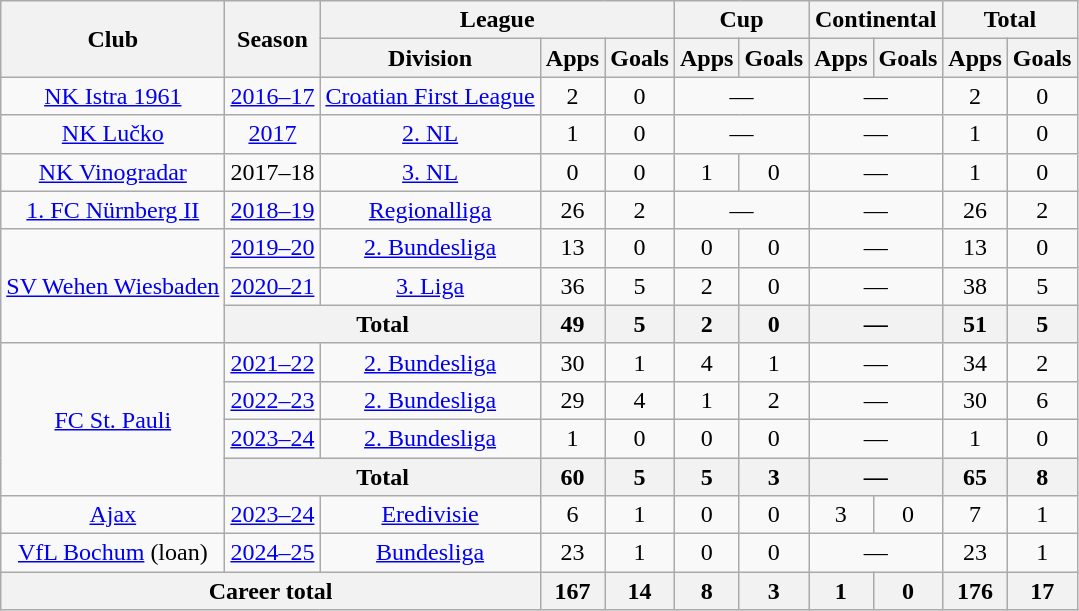<table class="wikitable" style="text-align: center">
<tr>
<th rowspan="2">Club</th>
<th rowspan="2">Season</th>
<th colspan="3">League</th>
<th colspan="2">Cup</th>
<th colspan="2">Continental</th>
<th colspan="2">Total</th>
</tr>
<tr>
<th>Division</th>
<th>Apps</th>
<th>Goals</th>
<th>Apps</th>
<th>Goals</th>
<th>Apps</th>
<th>Goals</th>
<th>Apps</th>
<th>Goals</th>
</tr>
<tr>
<td><a href='#'>NK Istra 1961</a></td>
<td><a href='#'>2016–17</a></td>
<td><a href='#'>Croatian First League</a></td>
<td>2</td>
<td>0</td>
<td colspan="2">—</td>
<td colspan="2">—</td>
<td>2</td>
<td>0</td>
</tr>
<tr>
<td><a href='#'>NK Lučko</a></td>
<td><a href='#'>2017</a></td>
<td><a href='#'>2. NL</a></td>
<td>1</td>
<td>0</td>
<td colspan="2">—</td>
<td colspan="2">—</td>
<td>1</td>
<td>0</td>
</tr>
<tr>
<td><a href='#'>NK Vinogradar</a></td>
<td>2017–18</td>
<td><a href='#'>3. NL</a></td>
<td>0</td>
<td>0</td>
<td>1</td>
<td>0</td>
<td colspan="2">—</td>
<td>1</td>
<td>0</td>
</tr>
<tr>
<td><a href='#'>1. FC Nürnberg II</a></td>
<td><a href='#'>2018–19</a></td>
<td><a href='#'>Regionalliga</a></td>
<td>26</td>
<td>2</td>
<td colspan="2">—</td>
<td colspan="2">—</td>
<td>26</td>
<td>2</td>
</tr>
<tr>
<td rowspan="3"><a href='#'>SV Wehen Wiesbaden</a></td>
<td><a href='#'>2019–20</a></td>
<td><a href='#'>2. Bundesliga</a></td>
<td>13</td>
<td>0</td>
<td>0</td>
<td>0</td>
<td colspan="2">—</td>
<td>13</td>
<td>0</td>
</tr>
<tr>
<td><a href='#'>2020–21</a></td>
<td><a href='#'>3. Liga</a></td>
<td>36</td>
<td>5</td>
<td>2</td>
<td>0</td>
<td colspan="2">—</td>
<td>38</td>
<td>5</td>
</tr>
<tr>
<th colspan="2">Total</th>
<th>49</th>
<th>5</th>
<th>2</th>
<th>0</th>
<th colspan="2">—</th>
<th>51</th>
<th>5</th>
</tr>
<tr>
<td rowspan="4"><a href='#'>FC St. Pauli</a></td>
<td><a href='#'>2021–22</a></td>
<td><a href='#'>2. Bundesliga</a></td>
<td>30</td>
<td>1</td>
<td>4</td>
<td>1</td>
<td colspan="2">—</td>
<td>34</td>
<td>2</td>
</tr>
<tr>
<td><a href='#'>2022–23</a></td>
<td><a href='#'>2. Bundesliga</a></td>
<td>29</td>
<td>4</td>
<td>1</td>
<td>2</td>
<td colspan="2">—</td>
<td>30</td>
<td>6</td>
</tr>
<tr>
<td><a href='#'>2023–24</a></td>
<td><a href='#'>2. Bundesliga</a></td>
<td>1</td>
<td>0</td>
<td>0</td>
<td>0</td>
<td colspan="2">—</td>
<td>1</td>
<td>0</td>
</tr>
<tr>
<th colspan="2">Total</th>
<th>60</th>
<th>5</th>
<th>5</th>
<th>3</th>
<th colspan="2">—</th>
<th>65</th>
<th>8</th>
</tr>
<tr>
<td><a href='#'>Ajax</a></td>
<td><a href='#'>2023–24</a></td>
<td><a href='#'>Eredivisie</a></td>
<td>6</td>
<td>1</td>
<td>0</td>
<td>0</td>
<td>3</td>
<td>0</td>
<td>7</td>
<td>1</td>
</tr>
<tr>
<td><a href='#'>VfL Bochum</a> (loan)</td>
<td><a href='#'>2024–25</a></td>
<td><a href='#'>Bundesliga</a></td>
<td>23</td>
<td>1</td>
<td>0</td>
<td>0</td>
<td colspan="2">—</td>
<td>23</td>
<td>1</td>
</tr>
<tr>
<th colspan="3">Career total</th>
<th>167</th>
<th>14</th>
<th>8</th>
<th>3</th>
<th>1</th>
<th>0</th>
<th>176</th>
<th>17</th>
</tr>
</table>
